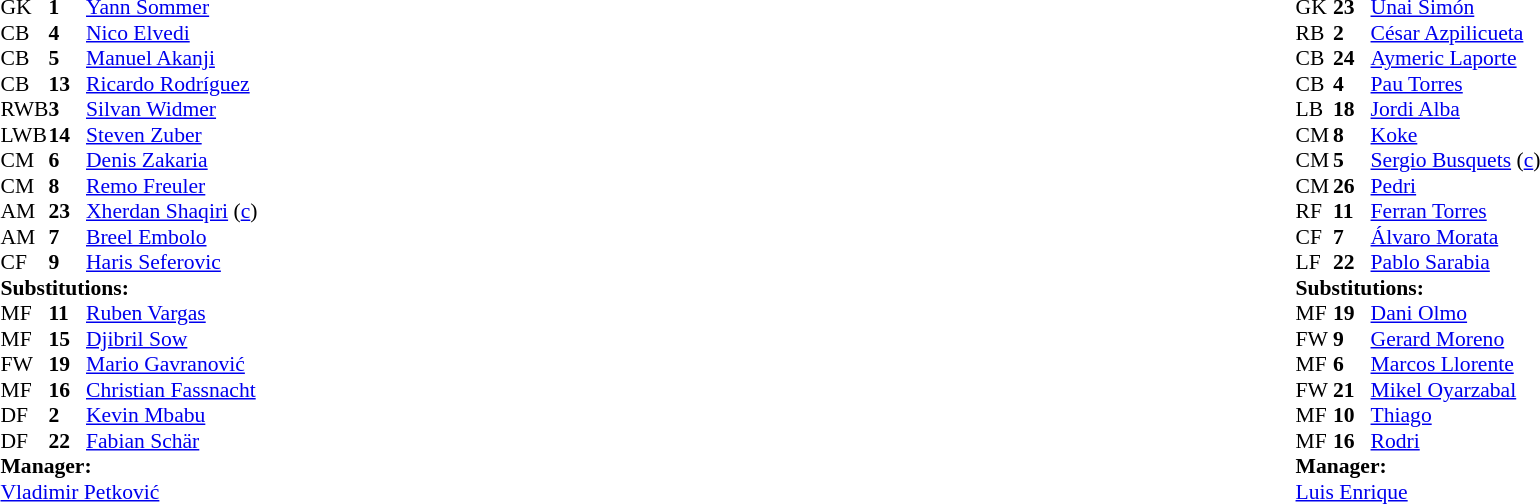<table width="100%">
<tr>
<td valign="top" width="40%"><br><table style="font-size:90%" cellspacing="0" cellpadding="0">
<tr>
<th width=25></th>
<th width=25></th>
</tr>
<tr>
<td>GK</td>
<td><strong>1</strong></td>
<td><a href='#'>Yann Sommer</a></td>
</tr>
<tr>
<td>CB</td>
<td><strong>4</strong></td>
<td><a href='#'>Nico Elvedi</a></td>
</tr>
<tr>
<td>CB</td>
<td><strong>5</strong></td>
<td><a href='#'>Manuel Akanji</a></td>
</tr>
<tr>
<td>CB</td>
<td><strong>13</strong></td>
<td><a href='#'>Ricardo Rodríguez</a></td>
</tr>
<tr>
<td>RWB</td>
<td><strong>3</strong></td>
<td><a href='#'>Silvan Widmer</a></td>
<td></td>
<td></td>
</tr>
<tr>
<td>LWB</td>
<td><strong>14</strong></td>
<td><a href='#'>Steven Zuber</a></td>
<td></td>
<td></td>
</tr>
<tr>
<td>CM</td>
<td><strong>6</strong></td>
<td><a href='#'>Denis Zakaria</a></td>
<td></td>
<td></td>
</tr>
<tr>
<td>CM</td>
<td><strong>8</strong></td>
<td><a href='#'>Remo Freuler</a></td>
<td></td>
</tr>
<tr>
<td>AM</td>
<td><strong>23</strong></td>
<td><a href='#'>Xherdan Shaqiri</a> (<a href='#'>c</a>)</td>
<td></td>
<td></td>
</tr>
<tr>
<td>AM</td>
<td><strong>7</strong></td>
<td><a href='#'>Breel Embolo</a></td>
<td></td>
<td></td>
</tr>
<tr>
<td>CF</td>
<td><strong>9</strong></td>
<td><a href='#'>Haris Seferovic</a></td>
<td></td>
<td></td>
</tr>
<tr>
<td colspan=3><strong>Substitutions:</strong></td>
</tr>
<tr>
<td>MF</td>
<td><strong>11</strong></td>
<td><a href='#'>Ruben Vargas</a></td>
<td></td>
<td></td>
</tr>
<tr>
<td>MF</td>
<td><strong>15</strong></td>
<td><a href='#'>Djibril Sow</a></td>
<td></td>
<td></td>
</tr>
<tr>
<td>FW</td>
<td><strong>19</strong></td>
<td><a href='#'>Mario Gavranović</a></td>
<td></td>
<td></td>
</tr>
<tr>
<td>MF</td>
<td><strong>16</strong></td>
<td><a href='#'>Christian Fassnacht</a></td>
<td></td>
<td></td>
</tr>
<tr>
<td>DF</td>
<td><strong>2</strong></td>
<td><a href='#'>Kevin Mbabu</a></td>
<td></td>
<td></td>
</tr>
<tr>
<td>DF</td>
<td><strong>22</strong></td>
<td><a href='#'>Fabian Schär</a></td>
<td></td>
<td></td>
</tr>
<tr>
<td colspan=3><strong>Manager:</strong></td>
</tr>
<tr>
<td colspan=3><a href='#'>Vladimir Petković</a></td>
</tr>
</table>
</td>
<td valign="top"></td>
<td valign="top" width="50%"><br><table style="font-size:90%; margin:auto" cellspacing="0" cellpadding="0">
<tr>
<th width=25></th>
<th width=25></th>
</tr>
<tr>
<td>GK</td>
<td><strong>23</strong></td>
<td><a href='#'>Unai Simón</a></td>
</tr>
<tr>
<td>RB</td>
<td><strong>2</strong></td>
<td><a href='#'>César Azpilicueta</a></td>
</tr>
<tr>
<td>CB</td>
<td><strong>24</strong></td>
<td><a href='#'>Aymeric Laporte</a></td>
<td></td>
</tr>
<tr>
<td>CB</td>
<td><strong>4</strong></td>
<td><a href='#'>Pau Torres</a></td>
<td></td>
<td></td>
</tr>
<tr>
<td>LB</td>
<td><strong>18</strong></td>
<td><a href='#'>Jordi Alba</a></td>
</tr>
<tr>
<td>CM</td>
<td><strong>8</strong></td>
<td><a href='#'>Koke</a></td>
<td></td>
<td></td>
</tr>
<tr>
<td>CM</td>
<td><strong>5</strong></td>
<td><a href='#'>Sergio Busquets</a> (<a href='#'>c</a>)</td>
</tr>
<tr>
<td>CM</td>
<td><strong>26</strong></td>
<td><a href='#'>Pedri</a></td>
<td></td>
<td></td>
</tr>
<tr>
<td>RF</td>
<td><strong>11</strong></td>
<td><a href='#'>Ferran Torres</a></td>
<td></td>
<td></td>
</tr>
<tr>
<td>CF</td>
<td><strong>7</strong></td>
<td><a href='#'>Álvaro Morata</a></td>
<td></td>
<td></td>
</tr>
<tr>
<td>LF</td>
<td><strong>22</strong></td>
<td><a href='#'>Pablo Sarabia</a></td>
<td></td>
<td></td>
</tr>
<tr>
<td colspan=3><strong>Substitutions:</strong></td>
</tr>
<tr>
<td>MF</td>
<td><strong>19</strong></td>
<td><a href='#'>Dani Olmo</a></td>
<td></td>
<td></td>
</tr>
<tr>
<td>FW</td>
<td><strong>9</strong></td>
<td><a href='#'>Gerard Moreno</a></td>
<td></td>
<td></td>
</tr>
<tr>
<td>MF</td>
<td><strong>6</strong></td>
<td><a href='#'>Marcos Llorente</a></td>
<td></td>
<td></td>
</tr>
<tr>
<td>FW</td>
<td><strong>21</strong></td>
<td><a href='#'>Mikel Oyarzabal</a></td>
<td></td>
<td></td>
</tr>
<tr>
<td>MF</td>
<td><strong>10</strong></td>
<td><a href='#'>Thiago</a></td>
<td></td>
<td></td>
</tr>
<tr>
<td>MF</td>
<td><strong>16</strong></td>
<td><a href='#'>Rodri</a></td>
<td></td>
<td></td>
</tr>
<tr>
<td colspan=3><strong>Manager:</strong></td>
</tr>
<tr>
<td colspan=3><a href='#'>Luis Enrique</a></td>
</tr>
</table>
</td>
</tr>
</table>
